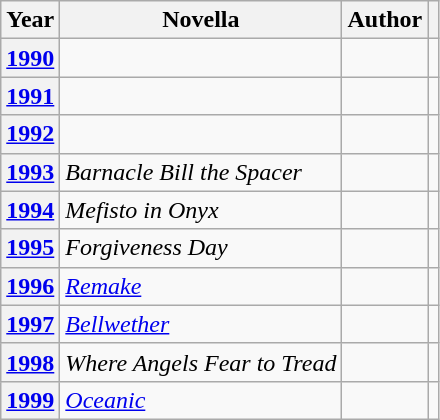<table class="wikitable sortable">
<tr>
<th scope="col">Year</th>
<th scope="col">Novella</th>
<th scope="col">Author</th>
<th scope=col class="unsortable"></th>
</tr>
<tr>
<th scope="row"><a href='#'>1990</a></th>
<td></td>
<td></td>
<td></td>
</tr>
<tr>
<th scope="row"><a href='#'>1991</a></th>
<td></td>
<td></td>
<td></td>
</tr>
<tr>
<th scope="row"><a href='#'>1992</a></th>
<td></td>
<td></td>
<td></td>
</tr>
<tr>
<th scope="row"><a href='#'>1993</a></th>
<td><em>Barnacle Bill the Spacer</em></td>
<td></td>
<td></td>
</tr>
<tr>
<th scope="row"><a href='#'>1994</a></th>
<td><em>Mefisto in Onyx</em></td>
<td></td>
<td></td>
</tr>
<tr>
<th scope="row"><a href='#'>1995</a></th>
<td><em>Forgiveness Day</em></td>
<td></td>
<td></td>
</tr>
<tr>
<th scope="row"><a href='#'>1996</a></th>
<td><em><a href='#'>Remake</a></em></td>
<td></td>
<td></td>
</tr>
<tr>
<th scope="row"><a href='#'>1997</a></th>
<td><em><a href='#'>Bellwether</a></em></td>
<td></td>
<td></td>
</tr>
<tr>
<th scope="row"><a href='#'>1998</a></th>
<td><em>Where Angels Fear to Tread</em></td>
<td></td>
<td></td>
</tr>
<tr>
<th scope="row"><a href='#'>1999</a></th>
<td><em><a href='#'>Oceanic</a></em></td>
<td></td>
</tr>
</table>
